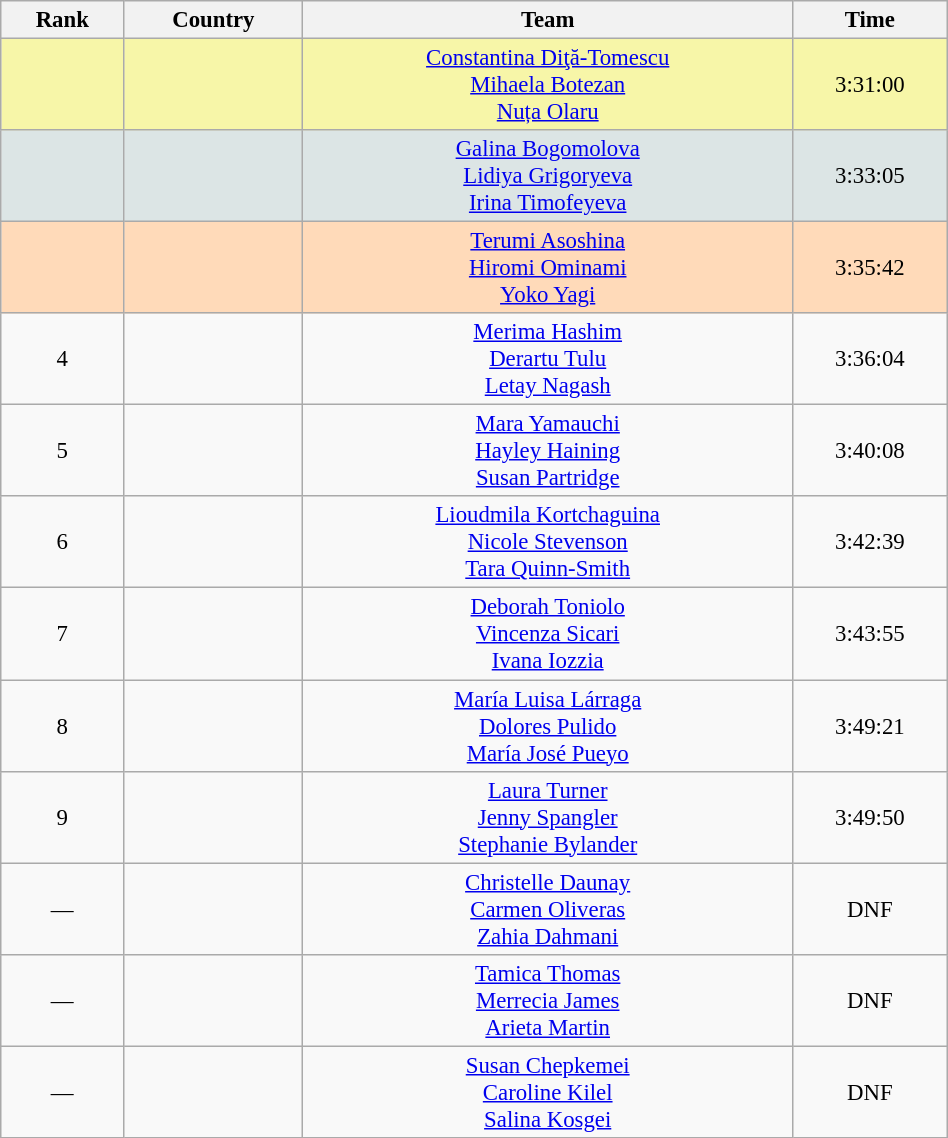<table class="wikitable sortable" style=" text-align:center; font-size:95%;" width="50%">
<tr>
<th>Rank</th>
<th>Country</th>
<th>Team</th>
<th>Time</th>
</tr>
<tr bgcolor="#F7F6A8">
<td align=center></td>
<td></td>
<td><a href='#'>Constantina Diţă-Tomescu</a><br><a href='#'>Mihaela Botezan</a><br><a href='#'>Nuța Olaru</a></td>
<td>3:31:00</td>
</tr>
<tr bgcolor="#DCE5E5">
<td align=center></td>
<td></td>
<td><a href='#'>Galina Bogomolova</a><br><a href='#'>Lidiya Grigoryeva</a><br><a href='#'>Irina Timofeyeva</a></td>
<td>3:33:05</td>
</tr>
<tr bgcolor="#FFDAB9">
<td align=center></td>
<td></td>
<td><a href='#'>Terumi Asoshina</a><br><a href='#'>Hiromi Ominami</a><br><a href='#'>Yoko Yagi</a></td>
<td>3:35:42</td>
</tr>
<tr>
<td align=center>4</td>
<td></td>
<td><a href='#'>Merima Hashim</a><br><a href='#'>Derartu Tulu</a><br><a href='#'>Letay Nagash</a></td>
<td>3:36:04</td>
</tr>
<tr>
<td align=center>5</td>
<td></td>
<td><a href='#'>Mara Yamauchi</a><br><a href='#'>Hayley Haining</a><br><a href='#'>Susan Partridge</a></td>
<td>3:40:08</td>
</tr>
<tr>
<td align=center>6</td>
<td></td>
<td><a href='#'>Lioudmila Kortchaguina</a><br><a href='#'>Nicole Stevenson</a><br><a href='#'>Tara Quinn-Smith</a></td>
<td>3:42:39</td>
</tr>
<tr>
<td align=center>7</td>
<td></td>
<td><a href='#'>Deborah Toniolo</a><br><a href='#'>Vincenza Sicari</a><br><a href='#'>Ivana Iozzia</a></td>
<td>3:43:55</td>
</tr>
<tr>
<td align=center>8</td>
<td></td>
<td><a href='#'>María Luisa Lárraga</a><br><a href='#'>Dolores Pulido</a><br><a href='#'>María José Pueyo</a></td>
<td>3:49:21</td>
</tr>
<tr>
<td align=center>9</td>
<td></td>
<td><a href='#'>Laura Turner</a><br><a href='#'>Jenny Spangler</a><br><a href='#'>Stephanie Bylander</a></td>
<td>3:49:50</td>
</tr>
<tr>
<td align=center>—</td>
<td></td>
<td><a href='#'>Christelle Daunay</a><br><a href='#'>Carmen Oliveras</a><br><a href='#'>Zahia Dahmani</a></td>
<td>DNF</td>
</tr>
<tr>
<td align=center>—</td>
<td></td>
<td><a href='#'>Tamica Thomas</a><br><a href='#'>Merrecia James</a><br><a href='#'>Arieta Martin</a></td>
<td>DNF</td>
</tr>
<tr>
<td align=center>—</td>
<td></td>
<td><a href='#'>Susan Chepkemei</a><br><a href='#'>Caroline Kilel</a><br><a href='#'>Salina Kosgei</a></td>
<td>DNF</td>
</tr>
</table>
